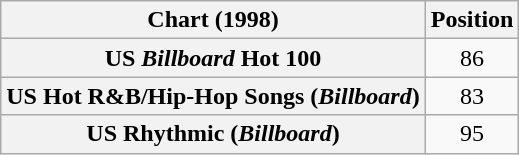<table class="wikitable sortable plainrowheaders" style="text-align:center">
<tr>
<th scope="col">Chart (1998)</th>
<th scope="col">Position</th>
</tr>
<tr>
<th scope="row">US <em>Billboard</em> Hot 100</th>
<td>86</td>
</tr>
<tr>
<th scope="row">US Hot R&B/Hip-Hop Songs (<em>Billboard</em>)</th>
<td>83</td>
</tr>
<tr>
<th scope="row">US Rhythmic (<em>Billboard</em>)</th>
<td>95</td>
</tr>
</table>
